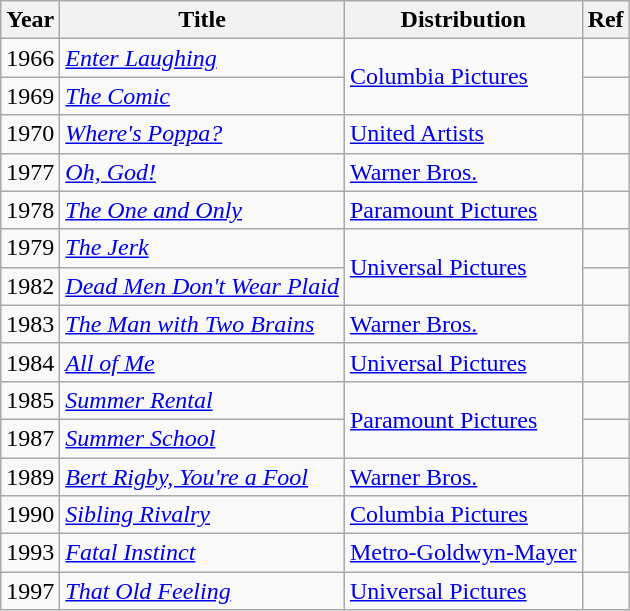<table class="wikitable sortable">
<tr>
<th>Year</th>
<th>Title</th>
<th>Distribution</th>
<th class="unsortable">Ref</th>
</tr>
<tr>
<td>1966</td>
<td><em><a href='#'>Enter Laughing</a></em></td>
<td rowspan=2><a href='#'>Columbia Pictures</a></td>
<td></td>
</tr>
<tr>
<td>1969</td>
<td><em><a href='#'>The Comic</a></em></td>
<td></td>
</tr>
<tr>
<td>1970</td>
<td><em><a href='#'>Where's Poppa?</a></em></td>
<td><a href='#'>United Artists</a></td>
<td></td>
</tr>
<tr>
<td>1977</td>
<td><em><a href='#'>Oh, God!</a></em></td>
<td><a href='#'>Warner Bros.</a></td>
<td></td>
</tr>
<tr>
<td>1978</td>
<td><em><a href='#'>The One and Only</a></em></td>
<td><a href='#'>Paramount Pictures</a></td>
<td></td>
</tr>
<tr>
<td>1979</td>
<td><em><a href='#'>The Jerk</a></em></td>
<td rowspan=2><a href='#'>Universal Pictures</a></td>
<td></td>
</tr>
<tr>
<td>1982</td>
<td><em><a href='#'>Dead Men Don't Wear Plaid</a></em></td>
<td></td>
</tr>
<tr>
<td>1983</td>
<td><em><a href='#'>The Man with Two Brains</a></em></td>
<td><a href='#'>Warner Bros.</a></td>
<td></td>
</tr>
<tr>
<td>1984</td>
<td><em><a href='#'>All of Me</a></em></td>
<td><a href='#'>Universal Pictures</a></td>
<td></td>
</tr>
<tr>
<td>1985</td>
<td><em><a href='#'>Summer Rental</a></em></td>
<td rowspan=2><a href='#'>Paramount Pictures</a></td>
<td></td>
</tr>
<tr>
<td>1987</td>
<td><em><a href='#'>Summer School</a></em></td>
<td></td>
</tr>
<tr>
<td>1989</td>
<td><em><a href='#'>Bert Rigby, You're a Fool</a></em></td>
<td><a href='#'>Warner Bros.</a></td>
<td></td>
</tr>
<tr>
<td>1990</td>
<td><em><a href='#'>Sibling Rivalry</a></em></td>
<td><a href='#'>Columbia Pictures</a></td>
<td></td>
</tr>
<tr>
<td>1993</td>
<td><em><a href='#'>Fatal Instinct</a></em></td>
<td><a href='#'>Metro-Goldwyn-Mayer</a></td>
<td></td>
</tr>
<tr>
<td>1997</td>
<td><em><a href='#'>That Old Feeling</a></em></td>
<td><a href='#'>Universal Pictures</a></td>
<td></td>
</tr>
</table>
